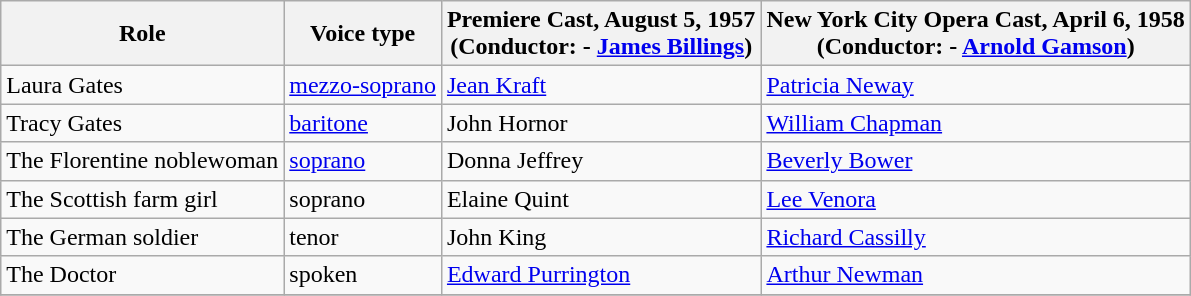<table class="wikitable">
<tr>
<th>Role</th>
<th>Voice type</th>
<th>Premiere Cast, August 5, 1957<br>(Conductor:  - <a href='#'>James Billings</a>)</th>
<th>New York City Opera Cast, April 6, 1958<br>(Conductor:  - <a href='#'>Arnold Gamson</a>)</th>
</tr>
<tr>
<td>Laura Gates</td>
<td><a href='#'>mezzo-soprano</a></td>
<td><a href='#'>Jean Kraft</a></td>
<td><a href='#'>Patricia Neway</a></td>
</tr>
<tr>
<td>Tracy Gates</td>
<td><a href='#'>baritone</a></td>
<td>John Hornor</td>
<td><a href='#'>William Chapman</a></td>
</tr>
<tr>
<td>The Florentine noblewoman</td>
<td><a href='#'>soprano</a></td>
<td>Donna Jeffrey</td>
<td><a href='#'>Beverly Bower</a></td>
</tr>
<tr>
<td>The Scottish farm girl</td>
<td>soprano</td>
<td>Elaine Quint</td>
<td><a href='#'>Lee Venora</a></td>
</tr>
<tr>
<td>The German soldier</td>
<td>tenor</td>
<td>John King</td>
<td><a href='#'>Richard Cassilly</a></td>
</tr>
<tr>
<td>The Doctor</td>
<td>spoken</td>
<td><a href='#'>Edward Purrington</a></td>
<td><a href='#'>Arthur Newman</a></td>
</tr>
<tr>
</tr>
</table>
